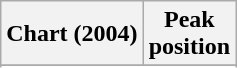<table class="wikitable sortable plainrowheaders">
<tr>
<th scope="col">Chart (2004)</th>
<th scope="col">Peak<br>position</th>
</tr>
<tr>
</tr>
<tr>
</tr>
<tr>
</tr>
<tr>
</tr>
<tr>
</tr>
</table>
